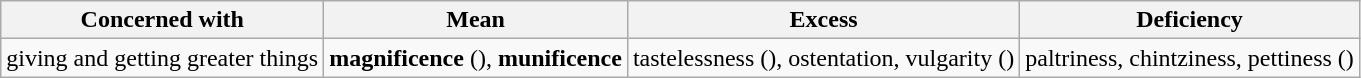<table class="wikitable">
<tr>
<th>Concerned with</th>
<th>Mean</th>
<th>Excess</th>
<th>Deficiency</th>
</tr>
<tr>
<td>giving and getting greater things</td>
<td><strong>magnificence</strong> (), <strong>munificence</strong></td>
<td>tastelessness (), ostentation, vulgarity ()</td>
<td>paltriness, chintziness, pettiness ()</td>
</tr>
</table>
